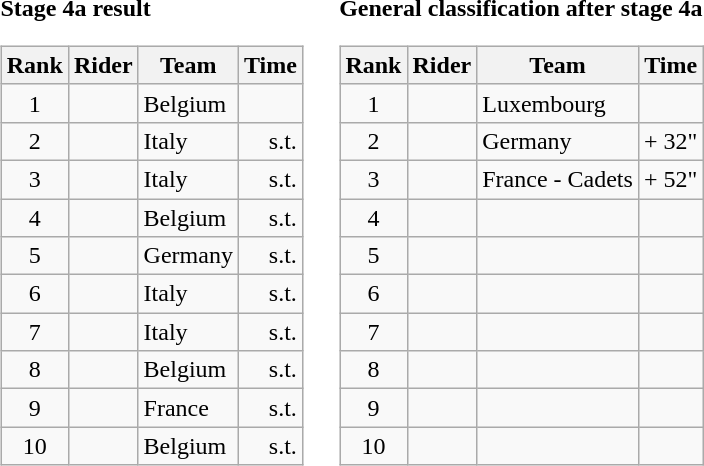<table>
<tr>
<td><strong>Stage 4a result</strong><br><table class="wikitable">
<tr>
<th scope="col">Rank</th>
<th scope="col">Rider</th>
<th scope="col">Team</th>
<th scope="col">Time</th>
</tr>
<tr>
<td style="text-align:center;">1</td>
<td></td>
<td>Belgium</td>
<td style="text-align:right;"></td>
</tr>
<tr>
<td style="text-align:center;">2</td>
<td></td>
<td>Italy</td>
<td style="text-align:right;">s.t.</td>
</tr>
<tr>
<td style="text-align:center;">3</td>
<td></td>
<td>Italy</td>
<td style="text-align:right;">s.t.</td>
</tr>
<tr>
<td style="text-align:center;">4</td>
<td></td>
<td>Belgium</td>
<td style="text-align:right;">s.t.</td>
</tr>
<tr>
<td style="text-align:center;">5</td>
<td></td>
<td>Germany</td>
<td style="text-align:right;">s.t.</td>
</tr>
<tr>
<td style="text-align:center;">6</td>
<td></td>
<td>Italy</td>
<td style="text-align:right;">s.t.</td>
</tr>
<tr>
<td style="text-align:center;">7</td>
<td></td>
<td>Italy</td>
<td style="text-align:right;">s.t.</td>
</tr>
<tr>
<td style="text-align:center;">8</td>
<td></td>
<td>Belgium</td>
<td style="text-align:right;">s.t.</td>
</tr>
<tr>
<td style="text-align:center;">9</td>
<td></td>
<td>France</td>
<td style="text-align:right;">s.t.</td>
</tr>
<tr>
<td style="text-align:center;">10</td>
<td></td>
<td>Belgium</td>
<td style="text-align:right;">s.t.</td>
</tr>
</table>
</td>
<td></td>
<td><strong>General classification after stage 4a</strong><br><table class="wikitable">
<tr>
<th scope="col">Rank</th>
<th scope="col">Rider</th>
<th scope="col">Team</th>
<th scope="col">Time</th>
</tr>
<tr>
<td style="text-align:center;">1</td>
<td></td>
<td>Luxembourg</td>
<td style="text-align:right;"></td>
</tr>
<tr>
<td style="text-align:center;">2</td>
<td></td>
<td>Germany</td>
<td style="text-align:right;">+ 32"</td>
</tr>
<tr>
<td style="text-align:center;">3</td>
<td></td>
<td>France - Cadets</td>
<td style="text-align:right;">+ 52"</td>
</tr>
<tr>
<td style="text-align:center;">4</td>
<td></td>
<td></td>
<td></td>
</tr>
<tr>
<td style="text-align:center;">5</td>
<td></td>
<td></td>
<td></td>
</tr>
<tr>
<td style="text-align:center;">6</td>
<td></td>
<td></td>
<td></td>
</tr>
<tr>
<td style="text-align:center;">7</td>
<td></td>
<td></td>
<td></td>
</tr>
<tr>
<td style="text-align:center;">8</td>
<td></td>
<td></td>
<td></td>
</tr>
<tr>
<td style="text-align:center;">9</td>
<td></td>
<td></td>
<td></td>
</tr>
<tr>
<td style="text-align:center;">10</td>
<td></td>
<td></td>
<td></td>
</tr>
</table>
</td>
</tr>
</table>
